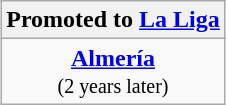<table class="wikitable" style="text-align: center; margin: 0 auto;">
<tr>
<th colspan="2">Promoted to <a href='#'>La Liga</a></th>
</tr>
<tr>
<td><strong><a href='#'>Almería</a></strong><br><small>(2 years later)</small></td>
</tr>
</table>
